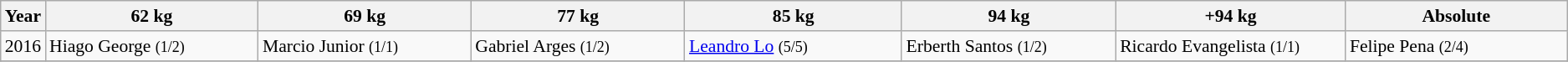<table class="wikitable sortable" style="font-size: 90%">
<tr>
<th>Year</th>
<th width=300>62 kg</th>
<th width=300>69 kg</th>
<th width=300>77 kg</th>
<th width=300>85 kg</th>
<th width=300>94 kg</th>
<th width=300>+94 kg</th>
<th width=300>Absolute</th>
</tr>
<tr>
<td>2016</td>
<td> Hiago George <small>(1/2)</small></td>
<td> Marcio Junior <small>(1/1)</small></td>
<td> Gabriel Arges <small>(1/2)</small></td>
<td> <a href='#'>Leandro Lo</a> <small>(5/5)</small></td>
<td> Erberth Santos <small>(1/2)</small></td>
<td> Ricardo Evangelista <small>(1/1)</small></td>
<td> Felipe Pena <small>(2/4)</small></td>
</tr>
<tr>
</tr>
</table>
